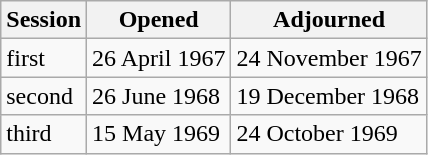<table class="wikitable">
<tr>
<th>Session</th>
<th>Opened</th>
<th>Adjourned</th>
</tr>
<tr>
<td>first</td>
<td>26 April 1967</td>
<td>24 November 1967</td>
</tr>
<tr>
<td>second</td>
<td>26 June 1968</td>
<td>19 December 1968</td>
</tr>
<tr>
<td>third</td>
<td>15 May 1969</td>
<td>24 October 1969</td>
</tr>
</table>
